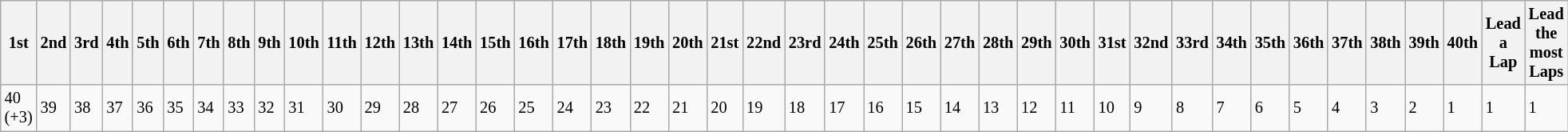<table class="wikitable" style="background:#f9f9f9; font-size:85%">
<tr>
<th>1st</th>
<th>2nd</th>
<th>3rd</th>
<th>4th</th>
<th>5th</th>
<th>6th</th>
<th>7th</th>
<th>8th</th>
<th>9th</th>
<th>10th</th>
<th>11th</th>
<th>12th</th>
<th>13th</th>
<th>14th</th>
<th>15th</th>
<th>16th</th>
<th>17th</th>
<th>18th</th>
<th>19th</th>
<th>20th</th>
<th>21st</th>
<th>22nd</th>
<th>23rd</th>
<th>24th</th>
<th>25th</th>
<th>26th</th>
<th>27th</th>
<th>28th</th>
<th>29th</th>
<th>30th</th>
<th>31st</th>
<th>32nd</th>
<th>33rd</th>
<th>34th</th>
<th>35th</th>
<th>36th</th>
<th>37th</th>
<th>38th</th>
<th>39th</th>
<th>40th</th>
<th>Lead a Lap</th>
<th>Lead the most Laps</th>
</tr>
<tr>
<td>40 (+3)</td>
<td>39</td>
<td>38</td>
<td>37</td>
<td>36</td>
<td>35</td>
<td>34</td>
<td>33</td>
<td>32</td>
<td>31</td>
<td>30</td>
<td>29</td>
<td>28</td>
<td>27</td>
<td>26</td>
<td>25</td>
<td>24</td>
<td>23</td>
<td>22</td>
<td>21</td>
<td>20</td>
<td>19</td>
<td>18</td>
<td>17</td>
<td>16</td>
<td>15</td>
<td>14</td>
<td>13</td>
<td>12</td>
<td>11</td>
<td>10</td>
<td>9</td>
<td>8</td>
<td>7</td>
<td>6</td>
<td>5</td>
<td>4</td>
<td>3</td>
<td>2</td>
<td>1</td>
<td>1</td>
<td>1</td>
</tr>
</table>
